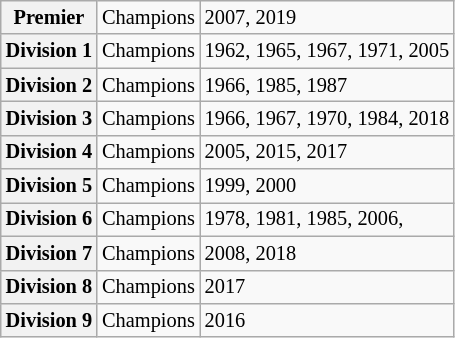<table class="wikitable" style="font-size:85%;">
<tr>
<th scope="row">Premier</th>
<td>Champions</td>
<td>2007, 2019</td>
</tr>
<tr>
<th scope="row">Division 1</th>
<td>Champions</td>
<td>1962, 1965, 1967, 1971, 2005</td>
</tr>
<tr>
<th scope="row">Division 2</th>
<td>Champions</td>
<td>1966, 1985, 1987</td>
</tr>
<tr>
<th scope="row">Division 3</th>
<td>Champions</td>
<td>1966, 1967, 1970, 1984, 2018</td>
</tr>
<tr>
<th scope="row">Division 4</th>
<td>Champions</td>
<td>2005, 2015, 2017</td>
</tr>
<tr>
<th scope="row">Division 5</th>
<td>Champions</td>
<td>1999, 2000</td>
</tr>
<tr>
<th scope="row">Division 6</th>
<td>Champions</td>
<td>1978, 1981, 1985, 2006,</td>
</tr>
<tr>
<th scope="row">Division 7</th>
<td>Champions</td>
<td>2008, 2018</td>
</tr>
<tr>
<th scope="row">Division 8</th>
<td>Champions</td>
<td>2017</td>
</tr>
<tr>
<th scope="row">Division 9</th>
<td>Champions</td>
<td>2016</td>
</tr>
</table>
